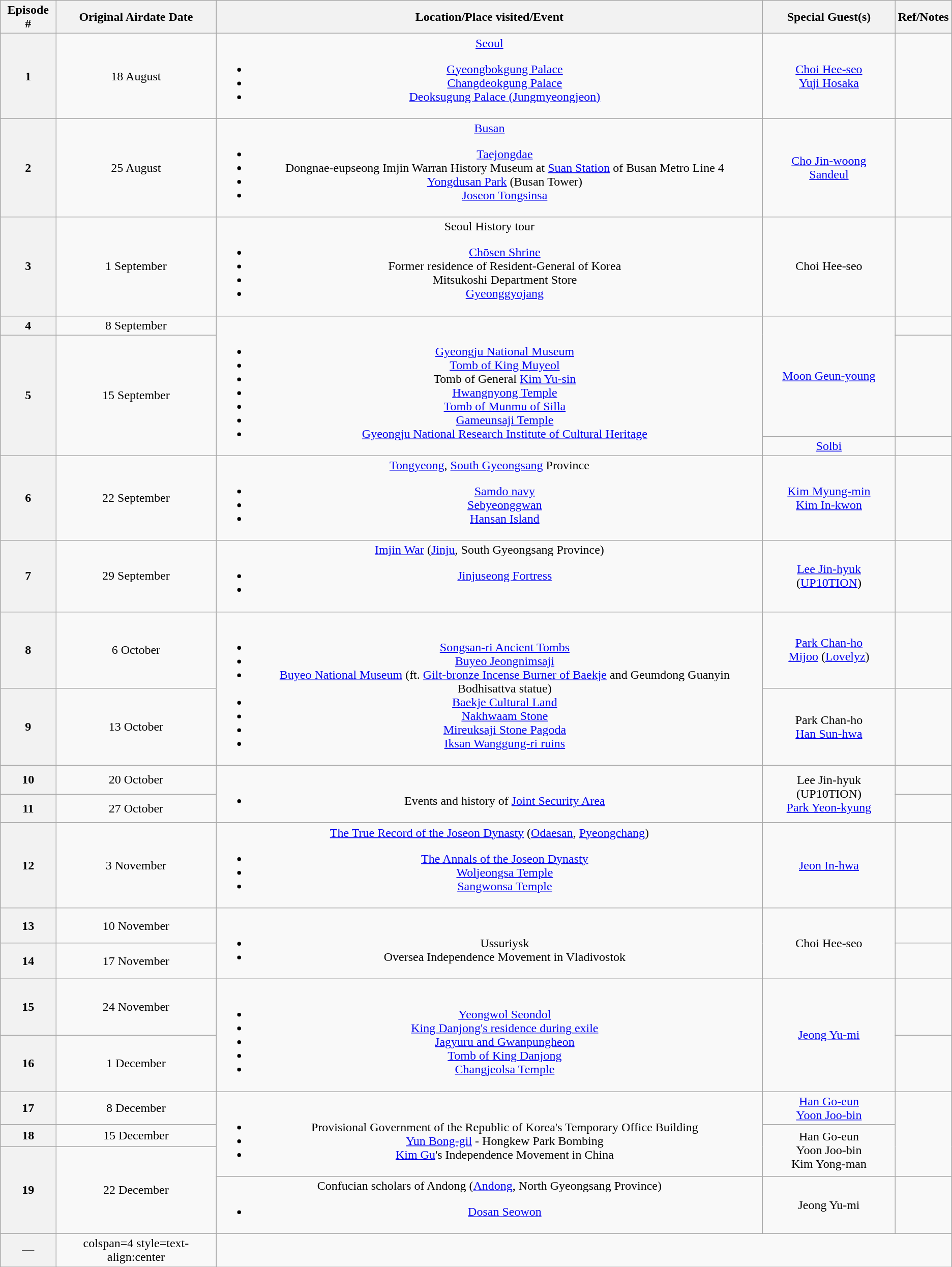<table class=wikitable style=text-align:center>
<tr>
<th>Episode #</th>
<th>Original Airdate Date</th>
<th>Location/Place visited/Event</th>
<th>Special Guest(s)</th>
<th>Ref/Notes</th>
</tr>
<tr>
<th>1</th>
<td>18 August</td>
<td><a href='#'>Seoul</a><br><ul><li><a href='#'>Gyeongbokgung Palace</a></li><li><a href='#'>Changdeokgung Palace</a></li><li><a href='#'>Deoksugung Palace (Jungmyeongjeon)</a></li></ul></td>
<td><a href='#'>Choi Hee-seo</a><br><a href='#'>Yuji Hosaka</a></td>
<td></td>
</tr>
<tr>
<th>2</th>
<td>25 August</td>
<td><a href='#'>Busan</a><br><ul><li><a href='#'>Taejongdae</a></li><li>Dongnae-eupseong Imjin Warran History Museum at <a href='#'>Suan Station</a> of Busan Metro Line 4</li><li><a href='#'>Yongdusan Park</a> (Busan Tower)</li><li><a href='#'>Joseon Tongsinsa</a></li></ul></td>
<td><a href='#'>Cho Jin-woong</a><br><a href='#'>Sandeul</a></td>
<td></td>
</tr>
<tr>
<th>3</th>
<td>1 September</td>
<td>Seoul History tour<br><ul><li><a href='#'>Chōsen Shrine</a></li><li>Former residence of Resident-General of Korea</li><li>Mitsukoshi Department Store</li><li><a href='#'>Gyeonggyojang</a></li></ul></td>
<td>Choi Hee-seo</td>
<td></td>
</tr>
<tr>
<th>4</th>
<td>8 September</td>
<td rowspan=3><br><ul><li><a href='#'>Gyeongju National Museum</a></li><li><a href='#'>Tomb of King Muyeol</a></li><li>Tomb of General <a href='#'>Kim Yu-sin</a></li><li><a href='#'>Hwangnyong Temple</a></li><li><a href='#'>Tomb of Munmu of Silla</a></li><li><a href='#'>Gameunsaji Temple</a></li><li><a href='#'>Gyeongju National Research Institute of Cultural Heritage</a></li></ul></td>
<td rowspan=2><a href='#'>Moon Geun-young</a></td>
<td></td>
</tr>
<tr>
<th rowspan=2>5</th>
<td rowspan=2>15 September</td>
<td></td>
</tr>
<tr>
<td><a href='#'>Solbi</a></td>
<td></td>
</tr>
<tr>
<th>6</th>
<td>22 September</td>
<td><a href='#'>Tongyeong</a>, <a href='#'>South Gyeongsang</a> Province<br><ul><li><a href='#'>Samdo navy</a></li><li><a href='#'>Sebyeonggwan</a></li><li><a href='#'>Hansan Island</a></li></ul></td>
<td><a href='#'>Kim Myung-min</a><br><a href='#'>Kim In-kwon</a></td>
<td></td>
</tr>
<tr>
<th>7</th>
<td>29 September</td>
<td><a href='#'>Imjin War</a> (<a href='#'>Jinju</a>, South Gyeongsang Province)<br><ul><li><a href='#'>Jinjuseong Fortress</a></li><li></li></ul></td>
<td><a href='#'>Lee Jin-hyuk</a> (<a href='#'>UP10TION</a>)</td>
<td></td>
</tr>
<tr>
<th>8</th>
<td>6 October</td>
<td rowspan=2><br><ul><li><a href='#'>Songsan-ri Ancient Tombs</a></li><li><a href='#'>Buyeo Jeongnimsaji</a></li><li><a href='#'>Buyeo National Museum</a> (ft. <a href='#'>Gilt-bronze Incense Burner of Baekje</a> and Geumdong Guanyin Bodhisattva statue)</li><li><a href='#'>Baekje Cultural Land</a></li><li><a href='#'>Nakhwaam Stone</a></li><li><a href='#'>Mireuksaji Stone Pagoda</a></li><li><a href='#'>Iksan Wanggung-ri ruins</a></li></ul></td>
<td><a href='#'>Park Chan-ho</a><br><a href='#'>Mijoo</a> (<a href='#'>Lovelyz</a>)</td>
<td></td>
</tr>
<tr>
<th>9</th>
<td>13 October</td>
<td>Park Chan-ho<br><a href='#'>Han Sun-hwa</a></td>
<td></td>
</tr>
<tr>
<th>10</th>
<td>20 October</td>
<td rowspan=2><br><ul><li>Events and history of <a href='#'>Joint Security Area</a></li></ul></td>
<td rowspan=2>Lee Jin-hyuk (UP10TION)<br><a href='#'>Park Yeon-kyung</a></td>
<td></td>
</tr>
<tr>
<th>11</th>
<td>27 October</td>
<td></td>
</tr>
<tr>
<th>12</th>
<td>3 November</td>
<td><a href='#'>The True Record of the Joseon Dynasty</a> (<a href='#'>Odaesan</a>, <a href='#'>Pyeongchang</a>)<br><ul><li><a href='#'>The Annals of the Joseon Dynasty</a></li><li><a href='#'>Woljeongsa Temple</a></li><li><a href='#'>Sangwonsa Temple</a></li></ul></td>
<td><a href='#'>Jeon In-hwa</a></td>
<td></td>
</tr>
<tr>
<th>13</th>
<td>10 November</td>
<td rowspan=2><br><ul><li>Ussuriysk</li><li>Oversea Independence Movement in Vladivostok</li></ul></td>
<td rowspan=2>Choi Hee-seo</td>
<td></td>
</tr>
<tr>
<th>14</th>
<td>17 November</td>
<td></td>
</tr>
<tr>
<th>15</th>
<td>24 November</td>
<td rowspan=2><br><ul><li><a href='#'>Yeongwol Seondol</a></li><li><a href='#'>King Danjong's residence during exile</a></li><li><a href='#'>Jagyuru and Gwanpungheon</a></li><li><a href='#'>Tomb of King Danjong</a></li><li><a href='#'>Changjeolsa Temple</a></li></ul></td>
<td rowspan=2><a href='#'>Jeong Yu-mi</a></td>
<td></td>
</tr>
<tr>
<th>16</th>
<td>1 December</td>
<td></td>
</tr>
<tr>
<th>17</th>
<td>8 December</td>
<td rowspan=3><br><ul><li>Provisional Government of the Republic of Korea's Temporary Office Building</li><li><a href='#'>Yun Bong-gil</a> - Hongkew Park Bombing</li><li><a href='#'>Kim Gu</a>'s Independence Movement in China</li></ul></td>
<td><a href='#'>Han Go-eun</a><br><a href='#'>Yoon Joo-bin</a></td>
<td rowspan=3></td>
</tr>
<tr>
<th>18</th>
<td>15 December</td>
<td rowspan=2>Han Go-eun<br>Yoon Joo-bin<br>Kim Yong-man </td>
</tr>
<tr>
<th rowspan=2>19</th>
<td rowspan=2>22 December</td>
</tr>
<tr>
<td>Confucian scholars of Andong (<a href='#'>Andong</a>, North Gyeongsang Province)<br><ul><li><a href='#'>Dosan Seowon</a></li></ul></td>
<td>Jeong Yu-mi</td>
<td></td>
</tr>
<tr>
<th>—</th>
<td>colspan=4 style=text-align:center </td>
</tr>
<tr>
</tr>
</table>
